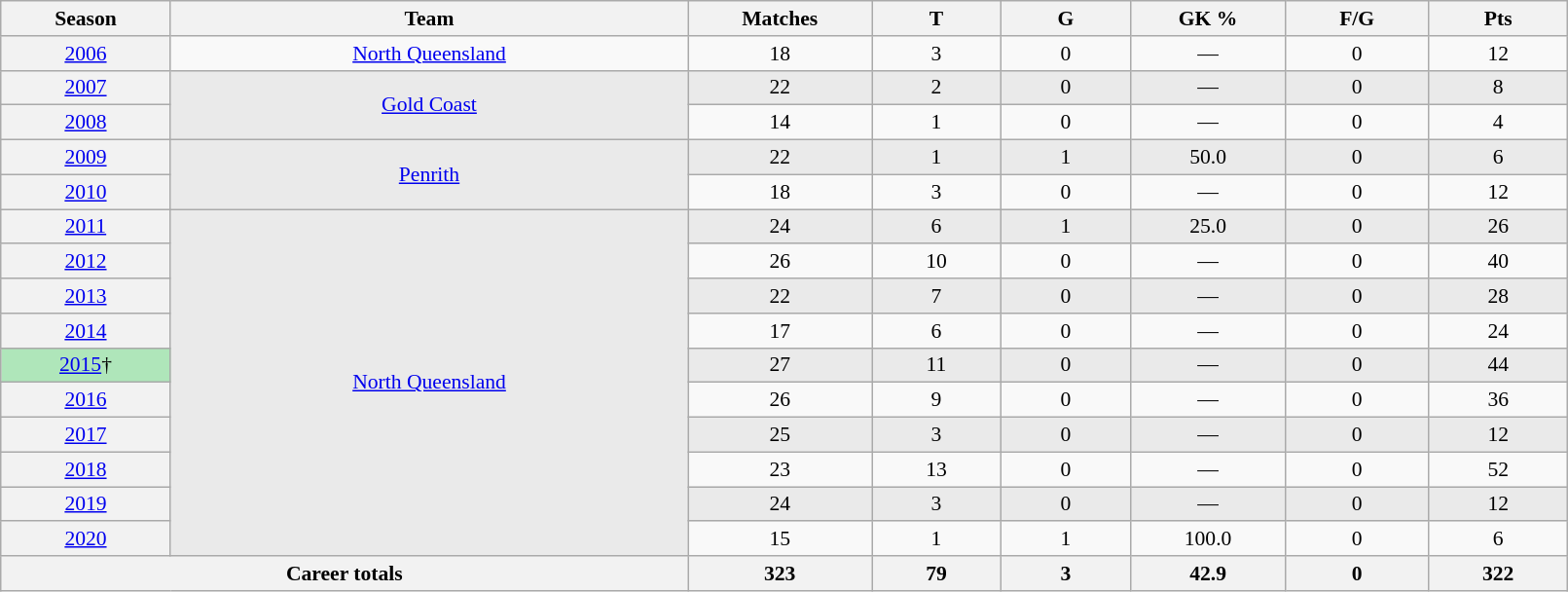<table class="wikitable sortable"  style="font-size:90%; text-align:center; width:85%;">
<tr>
<th width=2%>Season</th>
<th width=8%>Team</th>
<th width=2%>Matches</th>
<th width=2%>T</th>
<th width=2%>G</th>
<th width=2%>GK %</th>
<th width=2%>F/G</th>
<th width=2%>Pts</th>
</tr>
<tr>
<th scope="row" style="text-align:center; font-weight:normal"><a href='#'>2006</a></th>
<td style="text-align:center;"> <a href='#'>North Queensland</a></td>
<td>18</td>
<td>3</td>
<td>0</td>
<td>—</td>
<td>0</td>
<td>12</td>
</tr>
<tr style="background-color: #EAEAEA">
<th scope="row" style="text-align:center; font-weight:normal"><a href='#'>2007</a></th>
<td rowspan="2" style="text-align:center;"> <a href='#'>Gold Coast</a></td>
<td>22</td>
<td>2</td>
<td>0</td>
<td>—</td>
<td>0</td>
<td>8</td>
</tr>
<tr>
<th scope="row" style="text-align:center; font-weight:normal"><a href='#'>2008</a></th>
<td>14</td>
<td>1</td>
<td>0</td>
<td>—</td>
<td>0</td>
<td>4</td>
</tr>
<tr style="background-color: #EAEAEA">
<th scope="row" style="text-align:center; font-weight:normal"><a href='#'>2009</a></th>
<td rowspan="2" style="text-align:center;"> <a href='#'>Penrith</a></td>
<td>22</td>
<td>1</td>
<td>1</td>
<td>50.0</td>
<td>0</td>
<td>6</td>
</tr>
<tr>
<th scope="row" style="text-align:center; font-weight:normal"><a href='#'>2010</a></th>
<td>18</td>
<td>3</td>
<td>0</td>
<td>—</td>
<td>0</td>
<td>12</td>
</tr>
<tr style="background-color: #EAEAEA">
<th scope="row" style="text-align:center; font-weight:normal"><a href='#'>2011</a></th>
<td rowspan="10" style="text-align:center;"> <a href='#'>North Queensland</a></td>
<td>24</td>
<td>6</td>
<td>1</td>
<td>25.0</td>
<td>0</td>
<td>26</td>
</tr>
<tr>
<th scope="row" style="text-align:center; font-weight:normal"><a href='#'>2012</a></th>
<td>26</td>
<td>10</td>
<td>0</td>
<td>—</td>
<td>0</td>
<td>40</td>
</tr>
<tr style="background-color: #EAEAEA">
<th scope="row" style="text-align:center; font-weight:normal"><a href='#'>2013</a></th>
<td>22</td>
<td>7</td>
<td>0</td>
<td>—</td>
<td>0</td>
<td>28</td>
</tr>
<tr>
<th scope="row" style="text-align:center; font-weight:normal"><a href='#'>2014</a></th>
<td>17</td>
<td>6</td>
<td>0</td>
<td>—</td>
<td>0</td>
<td>24</td>
</tr>
<tr style="background-color: #EAEAEA">
<th scope="row" style="text-align:center; font-weight:normal; background:#afe6ba;"><a href='#'>2015</a>†</th>
<td>27</td>
<td>11</td>
<td>0</td>
<td>—</td>
<td>0</td>
<td>44</td>
</tr>
<tr>
<th scope="row" style="text-align:center; font-weight:normal"><a href='#'>2016</a></th>
<td>26</td>
<td>9</td>
<td>0</td>
<td>—</td>
<td>0</td>
<td>36</td>
</tr>
<tr style="background-color: #EAEAEA">
<th scope="row" style="text-align:center; font-weight:normal"><a href='#'>2017</a></th>
<td>25</td>
<td>3</td>
<td>0</td>
<td>—</td>
<td>0</td>
<td>12</td>
</tr>
<tr>
<th scope="row" style="text-align:center; font-weight:normal"><a href='#'>2018</a></th>
<td>23</td>
<td>13</td>
<td>0</td>
<td>—</td>
<td>0</td>
<td>52</td>
</tr>
<tr style="background:#eaeaea;">
<th scope="row" style="text-align:center; font-weight:normal"><a href='#'>2019</a></th>
<td>24</td>
<td>3</td>
<td>0</td>
<td>—</td>
<td>0</td>
<td>12</td>
</tr>
<tr>
<th scope="row" style="text-align:center; font-weight:normal"><a href='#'>2020</a></th>
<td>15</td>
<td>1</td>
<td>1</td>
<td>100.0</td>
<td>0</td>
<td>6</td>
</tr>
<tr class="sortbottom">
<th colspan=2>Career totals</th>
<th>323</th>
<th>79</th>
<th>3</th>
<th>42.9</th>
<th>0</th>
<th>322</th>
</tr>
</table>
